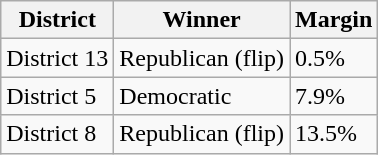<table class="wikitable sortable">
<tr>
<th>District</th>
<th>Winner</th>
<th>Margin</th>
</tr>
<tr>
<td>District 13</td>
<td data-sort-value="1" >Republican (flip)</td>
<td>0.5%</td>
</tr>
<tr>
<td>District 5</td>
<td data-sort-value="1" >Democratic</td>
<td>7.9%</td>
</tr>
<tr>
<td>District 8</td>
<td data-sort-value="1" >Republican (flip)</td>
<td>13.5%</td>
</tr>
</table>
